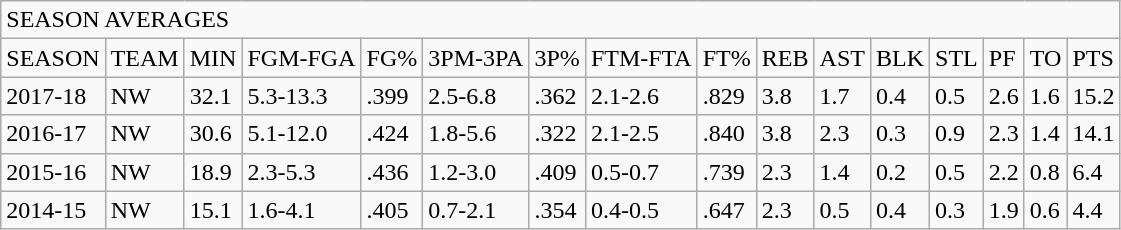<table class="wikitable">
<tr>
<td colspan="16">SEASON AVERAGES</td>
</tr>
<tr>
<td>SEASON</td>
<td>TEAM</td>
<td>MIN</td>
<td>FGM-FGA</td>
<td>FG%</td>
<td>3PM-3PA</td>
<td>3P%</td>
<td>FTM-FTA</td>
<td>FT%</td>
<td>REB</td>
<td>AST</td>
<td>BLK</td>
<td>STL</td>
<td>PF</td>
<td>TO</td>
<td>PTS</td>
</tr>
<tr>
<td>2017-18</td>
<td>NW</td>
<td>32.1</td>
<td>5.3-13.3</td>
<td>.399</td>
<td>2.5-6.8</td>
<td>.362</td>
<td>2.1-2.6</td>
<td>.829</td>
<td>3.8</td>
<td>1.7</td>
<td>0.4</td>
<td>0.5</td>
<td>2.6</td>
<td>1.6</td>
<td>15.2</td>
</tr>
<tr>
<td>2016-17</td>
<td>NW</td>
<td>30.6</td>
<td>5.1-12.0</td>
<td>.424</td>
<td>1.8-5.6</td>
<td>.322</td>
<td>2.1-2.5</td>
<td>.840</td>
<td>3.8</td>
<td>2.3</td>
<td>0.3</td>
<td>0.9</td>
<td>2.3</td>
<td>1.4</td>
<td>14.1</td>
</tr>
<tr>
<td>2015-16</td>
<td>NW</td>
<td>18.9</td>
<td>2.3-5.3</td>
<td>.436</td>
<td>1.2-3.0</td>
<td>.409</td>
<td>0.5-0.7</td>
<td>.739</td>
<td>2.3</td>
<td>1.4</td>
<td>0.2</td>
<td>0.5</td>
<td>2.2</td>
<td>0.8</td>
<td>6.4</td>
</tr>
<tr>
<td>2014-15</td>
<td>NW</td>
<td>15.1</td>
<td>1.6-4.1</td>
<td>.405</td>
<td>0.7-2.1</td>
<td>.354</td>
<td>0.4-0.5</td>
<td>.647</td>
<td>2.3</td>
<td>0.5</td>
<td>0.4</td>
<td>0.3</td>
<td>1.9</td>
<td>0.6</td>
<td>4.4</td>
</tr>
</table>
